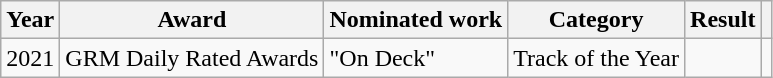<table class="wikitable sortable plainrowheaders" style="width: auto;">
<tr>
<th scope="col">Year</th>
<th scope="col">Award</th>
<th scope="col">Nominated work</th>
<th scope="col">Category</th>
<th scope="col">Result</th>
<th scope="col" class="unsortable"></th>
</tr>
<tr>
<td>2021</td>
<td rowspan="2">GRM Daily Rated Awards</td>
<td>"On Deck"</td>
<td>Track of the Year</td>
<td></td>
<td></td>
</tr>
</table>
